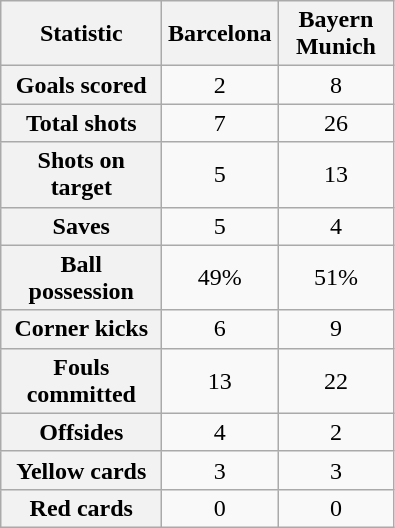<table class="wikitable plainrowheaders" style="text-align:center">
<tr>
<th scope="col" style="width:100px">Statistic</th>
<th scope="col" style="width:70px">Barcelona</th>
<th scope="col" style="width:70px">Bayern Munich</th>
</tr>
<tr>
<th scope=row>Goals scored</th>
<td>2</td>
<td>8</td>
</tr>
<tr>
<th scope=row>Total shots</th>
<td>7</td>
<td>26</td>
</tr>
<tr>
<th scope=row>Shots on target</th>
<td>5</td>
<td>13</td>
</tr>
<tr>
<th scope=row>Saves</th>
<td>5</td>
<td>4</td>
</tr>
<tr>
<th scope=row>Ball possession</th>
<td>49%</td>
<td>51%</td>
</tr>
<tr>
<th scope=row>Corner kicks</th>
<td>6</td>
<td>9</td>
</tr>
<tr>
<th scope=row>Fouls committed</th>
<td>13</td>
<td>22</td>
</tr>
<tr>
<th scope=row>Offsides</th>
<td>4</td>
<td>2</td>
</tr>
<tr>
<th scope=row>Yellow cards</th>
<td>3</td>
<td>3</td>
</tr>
<tr>
<th scope=row>Red cards</th>
<td>0</td>
<td>0</td>
</tr>
</table>
